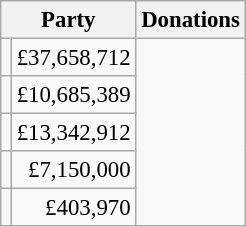<table class="wikitable" style="text-align:right; font-size:95%;">
<tr>
<th colspan="2">Party</th>
<th>Donations</th>
</tr>
<tr>
<td></td>
<td>£37,658,712</td>
</tr>
<tr>
<td></td>
<td>£10,685,389</td>
</tr>
<tr>
<td></td>
<td>£13,342,912</td>
</tr>
<tr>
<td></td>
<td>£7,150,000</td>
</tr>
<tr>
<td></td>
<td>£403,970</td>
</tr>
</table>
